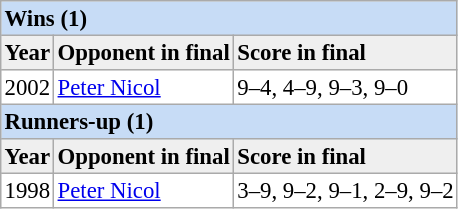<table cellpadding="2" cellspacing="0" border="1" style="font-size: 95%; border: #aaa solid 1px; border-collapse: collapse;">
<tr bgcolor="#c7dcf6">
<td colspan="3"><strong>Wins (1)</strong></td>
</tr>
<tr bgcolor="#efefef">
<td><strong>Year</strong></td>
<td><strong>Opponent in final</strong></td>
<td><strong>Score in final</strong></td>
</tr>
<tr>
<td>2002</td>
<td><a href='#'>Peter Nicol</a></td>
<td>9–4, 4–9, 9–3, 9–0</td>
</tr>
<tr bgcolor="#c7dcf6">
<td colspan="3"><strong>Runners-up (1)</strong></td>
</tr>
<tr bgcolor="#efefef">
<td><strong>Year</strong></td>
<td><strong>Opponent in final</strong></td>
<td><strong>Score in final</strong></td>
</tr>
<tr>
<td>1998</td>
<td><a href='#'>Peter Nicol</a></td>
<td>3–9, 9–2, 9–1, 2–9, 9–2</td>
</tr>
</table>
